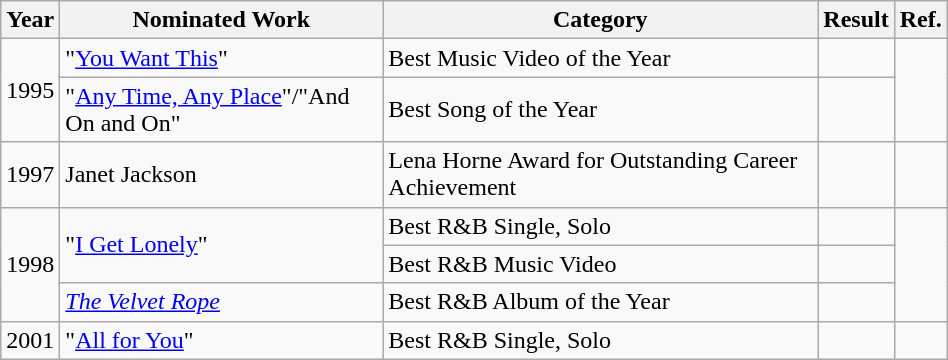<table class="wikitable" width="50%">
<tr>
<th width="5%">Year</th>
<th width="40%">Nominated Work</th>
<th width="55%">Category</th>
<th width="10%">Result</th>
<th width="5%">Ref.</th>
</tr>
<tr>
<td rowspan="2">1995</td>
<td>"<a href='#'>You Want This</a>"</td>
<td>Best Music Video of the Year</td>
<td></td>
<td rowspan="2"></td>
</tr>
<tr>
<td>"<a href='#'>Any Time, Any Place</a>"/"And On and On"</td>
<td>Best Song of the Year</td>
<td></td>
</tr>
<tr>
<td>1997</td>
<td>Janet Jackson</td>
<td>Lena Horne Award for Outstanding Career Achievement</td>
<td></td>
<td></td>
</tr>
<tr>
<td rowspan="3">1998</td>
<td rowspan="2">"<a href='#'>I Get Lonely</a>"</td>
<td>Best R&B Single, Solo</td>
<td></td>
<td rowspan="3"></td>
</tr>
<tr>
<td>Best R&B Music Video</td>
<td></td>
</tr>
<tr>
<td><em><a href='#'>The Velvet Rope</a></em></td>
<td>Best R&B Album of the Year</td>
<td></td>
</tr>
<tr>
<td>2001</td>
<td>"<a href='#'>All for You</a>"</td>
<td>Best R&B Single, Solo</td>
<td></td>
<td></td>
</tr>
</table>
